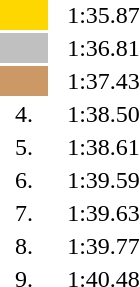<table style="text-align:center">
<tr>
<td width=30 bgcolor=gold></td>
<td align=left></td>
<td width=60>1:35.87</td>
</tr>
<tr>
<td bgcolor=silver></td>
<td align=left></td>
<td>1:36.81</td>
</tr>
<tr>
<td bgcolor=cc9966></td>
<td align=left></td>
<td>1:37.43</td>
</tr>
<tr>
<td>4.</td>
<td align=left></td>
<td>1:38.50</td>
</tr>
<tr>
<td>5.</td>
<td align=left></td>
<td>1:38.61</td>
</tr>
<tr>
<td>6.</td>
<td align=left></td>
<td>1:39.59</td>
</tr>
<tr>
<td>7.</td>
<td align=left></td>
<td>1:39.63</td>
</tr>
<tr>
<td>8.</td>
<td align=left></td>
<td>1:39.77</td>
</tr>
<tr>
<td>9.</td>
<td align=left></td>
<td>1:40.48</td>
</tr>
</table>
